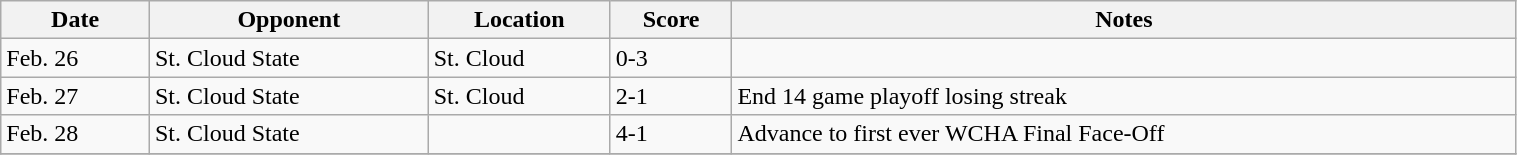<table class="wikitable" width="80%">
<tr>
<th>Date</th>
<th>Opponent</th>
<th>Location</th>
<th>Score</th>
<th>Notes</th>
</tr>
<tr>
<td>Feb. 26</td>
<td>St. Cloud State</td>
<td>St. Cloud</td>
<td>0-3</td>
<td></td>
</tr>
<tr>
<td>Feb. 27</td>
<td>St. Cloud State</td>
<td>St. Cloud</td>
<td>2-1</td>
<td>End 14 game playoff losing streak</td>
</tr>
<tr>
<td>Feb. 28</td>
<td>St. Cloud State</td>
<td></td>
<td>4-1</td>
<td>Advance to first ever WCHA Final Face-Off</td>
</tr>
<tr>
</tr>
</table>
